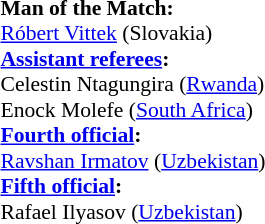<table width=50% style="font-size: 90%">
<tr>
<td><br><strong>Man of the Match:</strong>
<br><a href='#'>Róbert Vittek</a> (Slovakia)<br><strong><a href='#'>Assistant referees</a>:</strong>
<br>Celestin Ntagungira (<a href='#'>Rwanda</a>)
<br>Enock Molefe (<a href='#'>South Africa</a>)
<br><strong><a href='#'>Fourth official</a>:</strong>
<br><a href='#'>Ravshan Irmatov</a> (<a href='#'>Uzbekistan</a>)
<br><strong><a href='#'>Fifth official</a>:</strong>
<br>Rafael Ilyasov (<a href='#'>Uzbekistan</a>)</td>
</tr>
</table>
